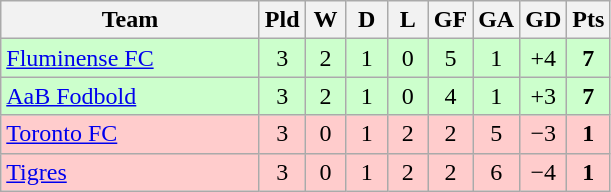<table class="wikitable" style="text-align: center;">
<tr>
<th width=165>Team</th>
<th width=20>Pld</th>
<th width=20>W</th>
<th width=20>D</th>
<th width=20>L</th>
<th width=20>GF</th>
<th width=20>GA</th>
<th width=20>GD</th>
<th width=20>Pts</th>
</tr>
<tr bgcolor= #ccffcc>
<td align=left> <a href='#'>Fluminense FC</a></td>
<td>3</td>
<td>2</td>
<td>1</td>
<td>0</td>
<td>5</td>
<td>1</td>
<td>+4</td>
<td><strong>7</strong></td>
</tr>
<tr bgcolor= #ccffcc>
<td align=left> <a href='#'>AaB Fodbold</a></td>
<td>3</td>
<td>2</td>
<td>1</td>
<td>0</td>
<td>4</td>
<td>1</td>
<td>+3</td>
<td><strong>7</strong></td>
</tr>
<tr bgcolor= #ffcccc>
<td align=left> <a href='#'>Toronto FC</a></td>
<td>3</td>
<td>0</td>
<td>1</td>
<td>2</td>
<td>2</td>
<td>5</td>
<td>−3</td>
<td><strong>1</strong></td>
</tr>
<tr bgcolor= #ffcccc>
<td align=left> <a href='#'>Tigres</a></td>
<td>3</td>
<td>0</td>
<td>1</td>
<td>2</td>
<td>2</td>
<td>6</td>
<td>−4</td>
<td><strong>1</strong></td>
</tr>
</table>
